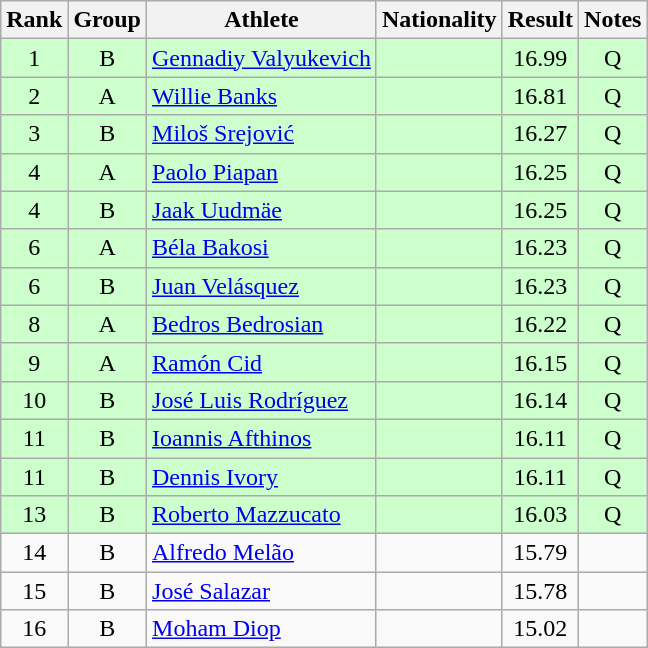<table class="wikitable sortable" style="text-align:center">
<tr>
<th>Rank</th>
<th>Group</th>
<th>Athlete</th>
<th>Nationality</th>
<th>Result</th>
<th>Notes</th>
</tr>
<tr bgcolor=ccffcc>
<td>1</td>
<td>B</td>
<td align=left><a href='#'>Gennadiy Valyukevich</a></td>
<td align=left></td>
<td>16.99</td>
<td>Q</td>
</tr>
<tr bgcolor=ccffcc>
<td>2</td>
<td>A</td>
<td align=left><a href='#'>Willie Banks</a></td>
<td align=left></td>
<td>16.81</td>
<td>Q</td>
</tr>
<tr bgcolor=ccffcc>
<td>3</td>
<td>B</td>
<td align=left><a href='#'>Miloš Srejović</a></td>
<td align=left></td>
<td>16.27</td>
<td>Q</td>
</tr>
<tr bgcolor=ccffcc>
<td>4</td>
<td>A</td>
<td align=left><a href='#'>Paolo Piapan</a></td>
<td align=left></td>
<td>16.25</td>
<td>Q</td>
</tr>
<tr bgcolor=ccffcc>
<td>4</td>
<td>B</td>
<td align=left><a href='#'>Jaak Uudmäe</a></td>
<td align=left></td>
<td>16.25</td>
<td>Q</td>
</tr>
<tr bgcolor=ccffcc>
<td>6</td>
<td>A</td>
<td align=left><a href='#'>Béla Bakosi</a></td>
<td align=left></td>
<td>16.23</td>
<td>Q</td>
</tr>
<tr bgcolor=ccffcc>
<td>6</td>
<td>B</td>
<td align=left><a href='#'>Juan Velásquez</a></td>
<td align=left></td>
<td>16.23</td>
<td>Q</td>
</tr>
<tr bgcolor=ccffcc>
<td>8</td>
<td>A</td>
<td align=left><a href='#'>Bedros Bedrosian</a></td>
<td align=left></td>
<td>16.22</td>
<td>Q</td>
</tr>
<tr bgcolor=ccffcc>
<td>9</td>
<td>A</td>
<td align=left><a href='#'>Ramón Cid</a></td>
<td align=left></td>
<td>16.15</td>
<td>Q</td>
</tr>
<tr bgcolor=ccffcc>
<td>10</td>
<td>B</td>
<td align=left><a href='#'>José Luis Rodríguez</a></td>
<td align=left></td>
<td>16.14</td>
<td>Q</td>
</tr>
<tr bgcolor=ccffcc>
<td>11</td>
<td>B</td>
<td align=left><a href='#'>Ioannis Afthinos</a></td>
<td align=left></td>
<td>16.11</td>
<td>Q</td>
</tr>
<tr bgcolor=ccffcc>
<td>11</td>
<td>B</td>
<td align=left><a href='#'>Dennis Ivory</a></td>
<td align=left></td>
<td>16.11</td>
<td>Q</td>
</tr>
<tr bgcolor=ccffcc>
<td>13</td>
<td>B</td>
<td align=left><a href='#'>Roberto Mazzucato</a></td>
<td align=left></td>
<td>16.03</td>
<td>Q</td>
</tr>
<tr>
<td>14</td>
<td>B</td>
<td align=left><a href='#'>Alfredo Melão</a></td>
<td align=left></td>
<td>15.79</td>
<td></td>
</tr>
<tr>
<td>15</td>
<td>B</td>
<td align=left><a href='#'>José Salazar</a></td>
<td align=left></td>
<td>15.78</td>
<td></td>
</tr>
<tr>
<td>16</td>
<td>B</td>
<td align=left><a href='#'>Moham Diop</a></td>
<td align=left></td>
<td>15.02</td>
<td></td>
</tr>
</table>
